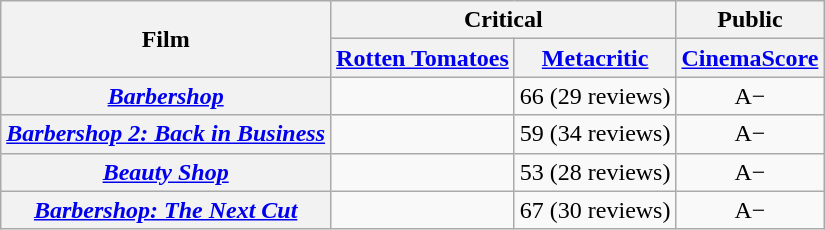<table class="wikitable plainrowheaders sortable" style="text-align: center;">
<tr>
<th scope="col" rowspan="2">Film</th>
<th scope="col" colspan="2">Critical</th>
<th colspan="2" scope="col">Public</th>
</tr>
<tr>
<th scope="col"><a href='#'>Rotten Tomatoes</a></th>
<th scope="col"><a href='#'>Metacritic</a></th>
<th scope="col"><a href='#'>CinemaScore</a></th>
</tr>
<tr>
<th scope="row"><em><a href='#'>Barbershop</a></em></th>
<td></td>
<td>66 (29 reviews)</td>
<td>A−</td>
</tr>
<tr>
<th scope="row"><em><a href='#'>Barbershop 2: Back in Business</a></em></th>
<td></td>
<td>59 (34 reviews)</td>
<td>A−</td>
</tr>
<tr>
<th scope="row"><em><a href='#'>Beauty Shop</a></em></th>
<td></td>
<td>53 (28 reviews)</td>
<td>A−</td>
</tr>
<tr>
<th scope="row"><em><a href='#'>Barbershop: The Next Cut</a></em></th>
<td></td>
<td>67 (30 reviews)</td>
<td>A−</td>
</tr>
</table>
